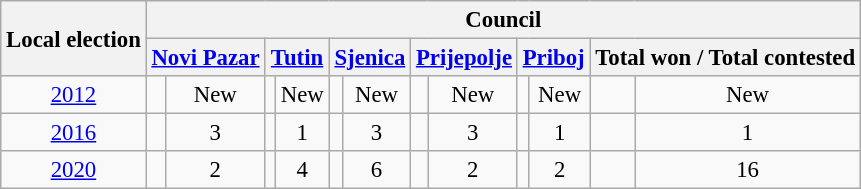<table class="wikitable sortable" style="text-align:center; font-size:95%">
<tr>
<th rowspan=2>Local election</th>
<th colspan="12">Council</th>
</tr>
<tr>
<th colspan="2"><a href='#'>Novi Pazar</a></th>
<th colspan="2"><a href='#'>Tutin</a></th>
<th colspan="2"><a href='#'>Sjenica</a></th>
<th colspan="2"><a href='#'>Prijepolje</a></th>
<th colspan="2"><a href='#'>Priboj</a></th>
<th colspan="2">Total won / Total contested</th>
</tr>
<tr>
<td><a href='#'>2012</a></td>
<td></td>
<td>New</td>
<td></td>
<td>New</td>
<td></td>
<td>New</td>
<td></td>
<td>New</td>
<td></td>
<td>New</td>
<td></td>
<td>New</td>
</tr>
<tr>
<td><a href='#'>2016</a></td>
<td></td>
<td> 3</td>
<td></td>
<td> 1</td>
<td></td>
<td> 3</td>
<td></td>
<td> 3</td>
<td></td>
<td> 1</td>
<td></td>
<td> 1</td>
</tr>
<tr>
<td><a href='#'>2020</a></td>
<td></td>
<td> 2</td>
<td></td>
<td> 4</td>
<td></td>
<td> 6</td>
<td></td>
<td> 2</td>
<td></td>
<td> 2</td>
<td></td>
<td> 16</td>
</tr>
</table>
